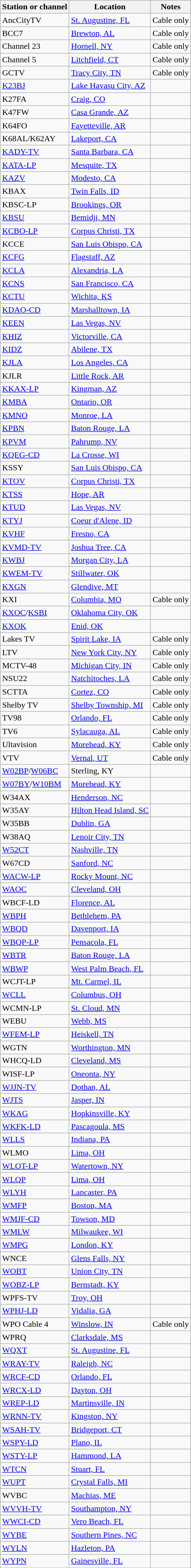<table class="wikitable sortable" width="auto">
<tr>
<th>Station or channel</th>
<th>Location</th>
<th>Notes</th>
</tr>
<tr>
<td>AncCityTV</td>
<td><a href='#'>St. Augustine, FL</a></td>
<td>Cable only</td>
</tr>
<tr>
<td>BCC7</td>
<td><a href='#'>Brewton, AL</a></td>
<td>Cable only</td>
</tr>
<tr>
<td>Channel 23</td>
<td><a href='#'>Hornell, NY</a></td>
<td>Cable only</td>
</tr>
<tr>
<td>Channel 5</td>
<td><a href='#'>Litchfield, CT</a></td>
<td>Cable only</td>
</tr>
<tr>
<td>GCTV</td>
<td><a href='#'>Tracy City, TN</a></td>
<td>Cable only</td>
</tr>
<tr>
<td><a href='#'>K23BJ</a></td>
<td><a href='#'>Lake Havasu City, AZ</a></td>
<td></td>
</tr>
<tr>
<td>K27FA</td>
<td><a href='#'>Craig, CO</a></td>
<td></td>
</tr>
<tr>
<td>K47FW</td>
<td><a href='#'>Casa Grande, AZ</a></td>
<td></td>
</tr>
<tr>
<td>K64FO</td>
<td><a href='#'>Fayetteville, AR</a></td>
<td></td>
</tr>
<tr>
<td>K68AL/K62AY</td>
<td><a href='#'>Lakeport, CA</a></td>
<td></td>
</tr>
<tr>
<td><a href='#'>KADY-TV</a></td>
<td><a href='#'>Santa Barbara, CA</a></td>
<td></td>
</tr>
<tr>
<td><a href='#'>KATA-LP</a></td>
<td><a href='#'>Mesquite, TX</a></td>
<td></td>
</tr>
<tr>
<td><a href='#'>KAZV</a></td>
<td><a href='#'>Modesto, CA</a></td>
<td></td>
</tr>
<tr>
<td>KBAX</td>
<td><a href='#'>Twin Falls, ID</a></td>
<td></td>
</tr>
<tr>
<td>KBSC-LP</td>
<td><a href='#'>Brookings, OR</a></td>
<td></td>
</tr>
<tr>
<td><a href='#'>KBSU</a></td>
<td><a href='#'>Bemidji, MN</a></td>
<td></td>
</tr>
<tr>
<td><a href='#'>KCBO-LP</a></td>
<td><a href='#'>Corpus Christi, TX</a></td>
<td></td>
</tr>
<tr>
<td>KCCE</td>
<td><a href='#'>San Luis Obispo, CA</a></td>
<td></td>
</tr>
<tr>
<td><a href='#'>KCFG</a></td>
<td><a href='#'>Flagstaff, AZ</a></td>
<td></td>
</tr>
<tr>
<td><a href='#'>KCLA</a></td>
<td><a href='#'>Alexandria, LA</a></td>
<td></td>
</tr>
<tr>
<td><a href='#'>KCNS</a></td>
<td><a href='#'>San Francisco, CA</a></td>
<td></td>
</tr>
<tr>
<td><a href='#'>KCTU</a></td>
<td><a href='#'>Wichita, KS</a></td>
<td></td>
</tr>
<tr>
<td><a href='#'>KDAO-CD</a></td>
<td><a href='#'>Marshalltown, IA</a></td>
<td></td>
</tr>
<tr>
<td><a href='#'>KEEN</a></td>
<td><a href='#'>Las Vegas, NV</a></td>
<td></td>
</tr>
<tr>
<td><a href='#'>KHIZ</a></td>
<td><a href='#'>Victorville, CA</a></td>
<td></td>
</tr>
<tr>
<td><a href='#'>KIDZ</a></td>
<td><a href='#'>Abilene, TX</a></td>
<td></td>
</tr>
<tr>
<td><a href='#'>KJLA</a></td>
<td><a href='#'>Los Angeles, CA</a></td>
<td></td>
</tr>
<tr>
<td>KJLR</td>
<td><a href='#'>Little Rock, AR</a></td>
<td></td>
</tr>
<tr>
<td><a href='#'>KKAX-LP</a></td>
<td><a href='#'>Kingman, AZ</a></td>
<td></td>
</tr>
<tr>
<td><a href='#'>KMBA</a></td>
<td><a href='#'>Ontario, OR</a></td>
<td></td>
</tr>
<tr>
<td><a href='#'>KMNO</a></td>
<td><a href='#'>Monroe, LA</a></td>
<td></td>
</tr>
<tr>
<td><a href='#'>KPBN</a></td>
<td><a href='#'>Baton Rouge, LA</a></td>
<td></td>
</tr>
<tr>
<td><a href='#'>KPVM</a></td>
<td><a href='#'>Pahrump, NV</a></td>
<td></td>
</tr>
<tr>
<td><a href='#'>KQEG-CD</a></td>
<td><a href='#'>La Crosse, WI</a></td>
<td></td>
</tr>
<tr>
<td>KSSY</td>
<td><a href='#'>San Luis Obispo, CA</a></td>
<td></td>
</tr>
<tr>
<td><a href='#'>KTOV</a></td>
<td><a href='#'>Corpus Christi, TX</a></td>
<td></td>
</tr>
<tr>
<td><a href='#'>KTSS</a></td>
<td><a href='#'>Hope, AR</a></td>
<td></td>
</tr>
<tr>
<td><a href='#'>KTUD</a></td>
<td><a href='#'>Las Vegas, NV</a></td>
<td></td>
</tr>
<tr>
<td><a href='#'>KTYJ</a></td>
<td><a href='#'>Coeur d'Alene, ID</a></td>
<td></td>
</tr>
<tr>
<td><a href='#'>KVHF</a></td>
<td><a href='#'>Fresno, CA</a></td>
<td></td>
</tr>
<tr>
<td><a href='#'>KVMD-TV</a></td>
<td><a href='#'>Joshua Tree, CA</a></td>
<td></td>
</tr>
<tr>
<td><a href='#'>KWBJ</a></td>
<td><a href='#'>Morgan City, LA</a></td>
<td></td>
</tr>
<tr>
<td><a href='#'>KWEM-TV</a></td>
<td><a href='#'>Stillwater, OK</a></td>
<td></td>
</tr>
<tr>
<td><a href='#'>KXGN</a></td>
<td><a href='#'>Glendive, MT</a></td>
<td></td>
</tr>
<tr>
<td>KXI</td>
<td><a href='#'>Columbia, MO</a></td>
<td>Cable only</td>
</tr>
<tr>
<td><a href='#'>KXOC</a>/<a href='#'>KSBI</a></td>
<td><a href='#'>Oklahoma City, OK</a></td>
<td></td>
</tr>
<tr>
<td><a href='#'>KXOK</a></td>
<td><a href='#'>Enid, OK</a></td>
<td></td>
</tr>
<tr>
<td>Lakes TV</td>
<td><a href='#'>Spirit Lake, IA</a></td>
<td>Cable only</td>
</tr>
<tr>
<td>LTV</td>
<td><a href='#'>New York City, NY</a></td>
<td>Cable only</td>
</tr>
<tr>
<td>MCTV-48</td>
<td><a href='#'>Michigan City, IN</a></td>
<td>Cable only</td>
</tr>
<tr>
<td>NSU22</td>
<td><a href='#'>Natchitoches, LA</a></td>
<td>Cable only</td>
</tr>
<tr>
<td>SCTTA</td>
<td><a href='#'>Cortez, CO</a></td>
<td>Cable only</td>
</tr>
<tr>
<td>Shelby TV</td>
<td><a href='#'>Shelby Township, MI</a></td>
<td>Cable only</td>
</tr>
<tr>
<td>TV98</td>
<td><a href='#'>Orlando, FL</a></td>
<td>Cable only</td>
</tr>
<tr>
<td>TV6</td>
<td><a href='#'>Sylacauga, AL</a></td>
<td>Cable only</td>
</tr>
<tr>
<td>Ultavision</td>
<td><a href='#'>Morehead, KY</a></td>
<td>Cable only</td>
</tr>
<tr>
<td>VTV</td>
<td><a href='#'>Vernal, UT</a></td>
<td>Cable only</td>
</tr>
<tr>
<td><a href='#'>W02BP</a>/<a href='#'>W06BC</a></td>
<td>Sterling, KY</td>
<td></td>
</tr>
<tr>
<td><a href='#'>W07BY</a>/<a href='#'>W10BM</a></td>
<td><a href='#'>Morehead, KY</a></td>
<td></td>
</tr>
<tr>
<td>W34AX</td>
<td><a href='#'>Henderson, NC</a></td>
<td></td>
</tr>
<tr>
<td>W35AY</td>
<td><a href='#'>Hilton Head Island, SC</a></td>
<td></td>
</tr>
<tr>
<td>W35BB</td>
<td><a href='#'>Dublin, GA</a></td>
<td></td>
</tr>
<tr>
<td>W38AQ</td>
<td><a href='#'>Lenoir City, TN</a></td>
<td></td>
</tr>
<tr>
<td><a href='#'>W52CT</a></td>
<td><a href='#'>Nashville, TN</a></td>
<td></td>
</tr>
<tr>
<td>W67CD</td>
<td><a href='#'>Sanford, NC</a></td>
<td></td>
</tr>
<tr>
<td><a href='#'>WACW-LP</a></td>
<td><a href='#'>Rocky Mount, NC</a></td>
<td></td>
</tr>
<tr>
<td><a href='#'>WAOC</a></td>
<td><a href='#'>Cleveland, OH</a></td>
<td></td>
</tr>
<tr>
<td>WBCF-LD</td>
<td><a href='#'>Florence, AL</a></td>
<td></td>
</tr>
<tr>
<td><a href='#'>WBPH</a></td>
<td><a href='#'>Bethlehem, PA</a></td>
<td></td>
</tr>
<tr>
<td><a href='#'>WBQD</a></td>
<td><a href='#'>Davenport, IA</a></td>
<td></td>
</tr>
<tr>
<td><a href='#'>WBQP-LP</a></td>
<td><a href='#'>Pensacola, FL</a></td>
<td></td>
</tr>
<tr>
<td><a href='#'>WBTR</a></td>
<td><a href='#'>Baton Rouge, LA</a></td>
<td></td>
</tr>
<tr>
<td><a href='#'>WBWP</a></td>
<td><a href='#'>West Palm Beach, FL</a></td>
<td></td>
</tr>
<tr>
<td>WCJT-LP</td>
<td><a href='#'>Mt. Carmel, IL</a></td>
<td></td>
</tr>
<tr>
<td><a href='#'>WCLL</a></td>
<td><a href='#'>Columbus, OH</a></td>
<td></td>
</tr>
<tr>
<td>WCMN-LP</td>
<td><a href='#'>St. Cloud, MN</a></td>
<td></td>
</tr>
<tr>
<td>WEBU</td>
<td><a href='#'>Webb, MS</a></td>
<td></td>
</tr>
<tr>
<td><a href='#'>WFEM-LP</a></td>
<td><a href='#'>Heiskell, TN</a></td>
<td></td>
</tr>
<tr>
<td>WGTN</td>
<td><a href='#'>Worthington, MN</a></td>
<td></td>
</tr>
<tr>
<td>WHCQ-LD</td>
<td><a href='#'>Cleveland, MS</a></td>
<td></td>
</tr>
<tr>
<td>WISF-LP</td>
<td><a href='#'>Oneonta, NY</a></td>
<td></td>
</tr>
<tr>
<td><a href='#'>WJJN-TV</a></td>
<td><a href='#'>Dothan, AL</a></td>
<td></td>
</tr>
<tr>
<td><a href='#'>WJTS</a></td>
<td><a href='#'>Jasper, IN</a></td>
<td></td>
</tr>
<tr>
<td><a href='#'>WKAG</a></td>
<td><a href='#'>Hopkinsville, KY</a></td>
<td></td>
</tr>
<tr>
<td><a href='#'>WKFK-LD</a></td>
<td><a href='#'>Pascagoula, MS</a></td>
<td></td>
</tr>
<tr>
<td><a href='#'>WLLS</a></td>
<td><a href='#'>Indiana, PA</a></td>
<td></td>
</tr>
<tr>
<td>WLMO</td>
<td><a href='#'>Lima, OH</a></td>
<td></td>
</tr>
<tr>
<td><a href='#'>WLOT-LP</a></td>
<td><a href='#'>Watertown, NY</a></td>
<td></td>
</tr>
<tr>
<td><a href='#'>WLQP</a></td>
<td><a href='#'>Lima, OH</a></td>
<td></td>
</tr>
<tr>
<td><a href='#'>WLYH</a></td>
<td><a href='#'>Lancaster, PA</a></td>
<td></td>
</tr>
<tr>
<td><a href='#'>WMFP</a></td>
<td><a href='#'>Boston, MA</a></td>
<td></td>
</tr>
<tr>
<td><a href='#'>WMJF-CD</a></td>
<td><a href='#'>Towson, MD</a></td>
<td></td>
</tr>
<tr>
<td><a href='#'>WMLW</a></td>
<td><a href='#'>Milwaukee, WI</a></td>
<td></td>
</tr>
<tr>
<td><a href='#'>WMPG</a></td>
<td><a href='#'>London, KY</a></td>
<td></td>
</tr>
<tr>
<td>WNCE</td>
<td><a href='#'>Glens Falls, NY</a></td>
<td></td>
</tr>
<tr>
<td><a href='#'>WOBT</a></td>
<td><a href='#'>Union City, TN</a></td>
<td></td>
</tr>
<tr>
<td><a href='#'>WOBZ-LP</a></td>
<td><a href='#'>Bernstadt, KY</a></td>
<td></td>
</tr>
<tr>
<td>WPFS-TV</td>
<td><a href='#'>Troy, OH</a></td>
<td></td>
</tr>
<tr>
<td><a href='#'>WPHJ-LD</a></td>
<td><a href='#'>Vidalia, GA</a></td>
<td></td>
</tr>
<tr>
<td>WPO Cable 4</td>
<td><a href='#'>Winslow, IN</a></td>
<td>Cable only</td>
</tr>
<tr>
<td>WPRQ</td>
<td><a href='#'>Clarksdale, MS</a></td>
<td></td>
</tr>
<tr>
<td><a href='#'>WQXT</a></td>
<td><a href='#'>St. Augustine, FL</a></td>
<td></td>
</tr>
<tr>
<td><a href='#'>WRAY-TV</a></td>
<td><a href='#'>Raleigh, NC</a></td>
<td></td>
</tr>
<tr>
<td><a href='#'>WRCF-CD</a></td>
<td><a href='#'>Orlando, FL</a></td>
<td></td>
</tr>
<tr>
<td><a href='#'>WRCX-LD</a></td>
<td><a href='#'>Dayton, OH</a></td>
<td></td>
</tr>
<tr>
<td><a href='#'>WREP-LD</a></td>
<td><a href='#'>Martinsville, IN</a></td>
<td></td>
</tr>
<tr>
<td><a href='#'>WRNN-TV</a></td>
<td><a href='#'>Kingston, NY</a></td>
<td></td>
</tr>
<tr>
<td><a href='#'>WSAH-TV</a></td>
<td><a href='#'>Bridgeport, CT</a></td>
<td></td>
</tr>
<tr>
<td><a href='#'>WSPY-LD</a></td>
<td><a href='#'>Plano, IL</a></td>
<td></td>
</tr>
<tr>
<td><a href='#'>WSTY-LP</a></td>
<td><a href='#'>Hammond, LA</a></td>
<td></td>
</tr>
<tr>
<td><a href='#'>WTCN</a></td>
<td><a href='#'>Stuart, FL</a></td>
<td></td>
</tr>
<tr>
<td><a href='#'>WUPT</a></td>
<td><a href='#'>Crystal Falls, MI</a></td>
<td></td>
</tr>
<tr>
<td>WVBC</td>
<td><a href='#'>Machias, ME</a></td>
<td></td>
</tr>
<tr>
<td><a href='#'>WVVH-TV</a></td>
<td><a href='#'>Southampton, NY</a></td>
<td></td>
</tr>
<tr>
<td><a href='#'>WWCI-CD</a></td>
<td><a href='#'>Vero Beach, FL</a></td>
<td></td>
</tr>
<tr>
<td><a href='#'>WYBE</a></td>
<td><a href='#'>Southern Pines, NC</a></td>
<td></td>
</tr>
<tr>
<td><a href='#'>WYLN</a></td>
<td><a href='#'>Hazleton, PA</a></td>
<td></td>
</tr>
<tr>
<td><a href='#'>WYPN</a></td>
<td><a href='#'>Gainesville, FL</a></td>
<td></td>
</tr>
</table>
